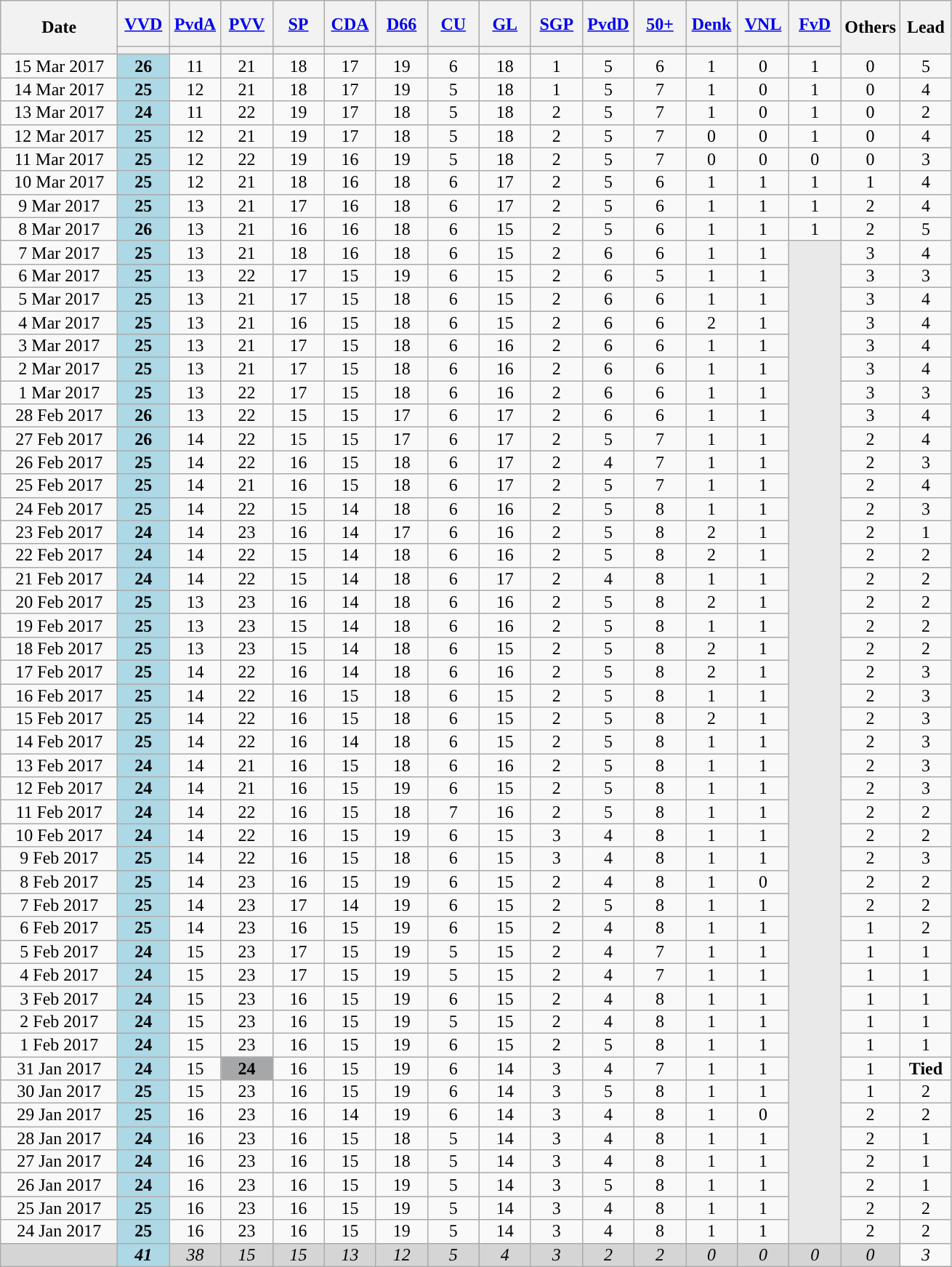<table class="wikitable sortable" style="text-align:center; font-size:100%; line-height:14px;">
<tr style="height:42px;">
<th style="width:100px;" rowspan="2">Date</th>
<th style="width:40px;"><a href='#'>VVD</a></th>
<th style="width:40px;"><a href='#'>PvdA</a></th>
<th style="width:40px;"><a href='#'>PVV</a></th>
<th style="width:40px;"><a href='#'>SP</a></th>
<th style="width:40px;"><a href='#'>CDA</a></th>
<th style="width:40px;"><a href='#'>D66</a></th>
<th style="width:40px;"><a href='#'>CU</a></th>
<th style="width:40px;"><a href='#'>GL</a></th>
<th style="width:40px;"><a href='#'>SGP</a></th>
<th style="width:40px;"><a href='#'>PvdD</a></th>
<th style="width:40px;"><a href='#'>50+</a></th>
<th style="width:40px;"><a href='#'>Denk</a></th>
<th style="width:40px;"><a href='#'>VNL</a></th>
<th style="width:40px;"><a href='#'>FvD</a></th>
<th style="width:40px;" rowspan="2">Others</th>
<th style="width:40px;" rowspan="2">Lead</th>
</tr>
<tr>
<th style="color:inherit;background:"></th>
<th style="color:inherit;background:"></th>
<th style="color:inherit;background:"></th>
<th style="color:inherit;background:"></th>
<th style="color:inherit;background:"></th>
<th style="color:inherit;background:"></th>
<th style="color:inherit;background:"></th>
<th style="color:inherit;background:"></th>
<th style="color:inherit;background:"></th>
<th style="color:inherit;background:"></th>
<th style="color:inherit;background:"></th>
<th style="color:inherit;background:"></th>
<th style="color:inherit;background:"></th>
<th style="color:inherit;background:"></th>
</tr>
<tr>
<td>15 Mar 2017</td>
<td style="background:lightblue"><strong>26</strong></td>
<td>11</td>
<td>21</td>
<td>18</td>
<td>17</td>
<td>19</td>
<td>6</td>
<td>18</td>
<td>1</td>
<td>5</td>
<td>6</td>
<td>1</td>
<td>0</td>
<td>1</td>
<td>0</td>
<td style="background:">5</td>
</tr>
<tr>
<td>14 Mar 2017</td>
<td style="background:lightblue"><strong>25</strong></td>
<td>12</td>
<td>21</td>
<td>18</td>
<td>17</td>
<td>19</td>
<td>5</td>
<td>18</td>
<td>1</td>
<td>5</td>
<td>7</td>
<td>1</td>
<td>0</td>
<td>1</td>
<td>0</td>
<td style="background:">4</td>
</tr>
<tr>
<td>13 Mar 2017</td>
<td style="background:lightblue"><strong>24</strong></td>
<td>11</td>
<td>22</td>
<td>19</td>
<td>17</td>
<td>18</td>
<td>5</td>
<td>18</td>
<td>2</td>
<td>5</td>
<td>7</td>
<td>1</td>
<td>0</td>
<td>1</td>
<td>0</td>
<td style="background:">2</td>
</tr>
<tr>
<td>12 Mar 2017</td>
<td style="background:lightblue"><strong>25</strong></td>
<td>12</td>
<td>21</td>
<td>19</td>
<td>17</td>
<td>18</td>
<td>5</td>
<td>18</td>
<td>2</td>
<td>5</td>
<td>7</td>
<td>0</td>
<td>0</td>
<td>1</td>
<td>0</td>
<td style="background:">4</td>
</tr>
<tr>
<td>11 Mar 2017</td>
<td style="background:lightblue"><strong>25</strong></td>
<td>12</td>
<td>22</td>
<td>19</td>
<td>16</td>
<td>19</td>
<td>5</td>
<td>18</td>
<td>2</td>
<td>5</td>
<td>7</td>
<td>0</td>
<td>0</td>
<td>0</td>
<td>0</td>
<td style="background:">3</td>
</tr>
<tr>
<td>10 Mar 2017</td>
<td style="background:lightblue"><strong>25</strong></td>
<td>12</td>
<td>21</td>
<td>18</td>
<td>16</td>
<td>18</td>
<td>6</td>
<td>17</td>
<td>2</td>
<td>5</td>
<td>6</td>
<td>1</td>
<td>1</td>
<td>1</td>
<td>1</td>
<td style="background:">4</td>
</tr>
<tr>
<td>9 Mar 2017</td>
<td style="background:lightblue"><strong>25</strong></td>
<td>13</td>
<td>21</td>
<td>17</td>
<td>16</td>
<td>18</td>
<td>6</td>
<td>17</td>
<td>2</td>
<td>5</td>
<td>6</td>
<td>1</td>
<td>1</td>
<td>1</td>
<td>2</td>
<td style="background:">4</td>
</tr>
<tr>
<td>8 Mar 2017</td>
<td style="background:lightblue"><strong>26</strong></td>
<td>13</td>
<td>21</td>
<td>16</td>
<td>16</td>
<td>18</td>
<td>6</td>
<td>15</td>
<td>2</td>
<td>5</td>
<td>6</td>
<td>1</td>
<td>1</td>
<td>1</td>
<td>2</td>
<td style="background:">5</td>
</tr>
<tr>
<td>7 Mar 2017</td>
<td style="background:lightblue"><strong>25</strong></td>
<td>13</td>
<td>21</td>
<td>18</td>
<td>16</td>
<td>18</td>
<td>6</td>
<td>15</td>
<td>2</td>
<td>6</td>
<td>6</td>
<td>1</td>
<td>1</td>
<td rowspan="43" style="background:#E9E9E9;"></td>
<td>3</td>
<td style="background:">4</td>
</tr>
<tr>
<td>6 Mar 2017</td>
<td style="background:lightblue"><strong>25</strong></td>
<td>13</td>
<td>22</td>
<td>17</td>
<td>15</td>
<td>19</td>
<td>6</td>
<td>15</td>
<td>2</td>
<td>6</td>
<td>5</td>
<td>1</td>
<td>1</td>
<td>3</td>
<td style="background:">3</td>
</tr>
<tr>
<td>5 Mar 2017</td>
<td style="background:lightblue"><strong>25</strong></td>
<td>13</td>
<td>21</td>
<td>17</td>
<td>15</td>
<td>18</td>
<td>6</td>
<td>15</td>
<td>2</td>
<td>6</td>
<td>6</td>
<td>1</td>
<td>1</td>
<td>3</td>
<td style="background:">4</td>
</tr>
<tr>
<td>4 Mar 2017</td>
<td style="background:lightblue"><strong>25</strong></td>
<td>13</td>
<td>21</td>
<td>16</td>
<td>15</td>
<td>18</td>
<td>6</td>
<td>15</td>
<td>2</td>
<td>6</td>
<td>6</td>
<td>2</td>
<td>1</td>
<td>3</td>
<td style="background:">4</td>
</tr>
<tr>
<td>3 Mar 2017</td>
<td style="background:lightblue"><strong>25</strong></td>
<td>13</td>
<td>21</td>
<td>17</td>
<td>15</td>
<td>18</td>
<td>6</td>
<td>16</td>
<td>2</td>
<td>6</td>
<td>6</td>
<td>1</td>
<td>1</td>
<td>3</td>
<td style="background:">4</td>
</tr>
<tr>
<td>2 Mar 2017</td>
<td style="background:lightblue"><strong>25</strong></td>
<td>13</td>
<td>21</td>
<td>17</td>
<td>15</td>
<td>18</td>
<td>6</td>
<td>16</td>
<td>2</td>
<td>6</td>
<td>6</td>
<td>1</td>
<td>1</td>
<td>3</td>
<td style="background:">4</td>
</tr>
<tr>
<td>1 Mar 2017</td>
<td style="background:lightblue"><strong>25</strong></td>
<td>13</td>
<td>22</td>
<td>17</td>
<td>15</td>
<td>18</td>
<td>6</td>
<td>16</td>
<td>2</td>
<td>6</td>
<td>6</td>
<td>1</td>
<td>1</td>
<td>3</td>
<td style="background:">3</td>
</tr>
<tr>
<td>28 Feb 2017</td>
<td style="background:lightblue"><strong>26</strong></td>
<td>13</td>
<td>22</td>
<td>15</td>
<td>15</td>
<td>17</td>
<td>6</td>
<td>17</td>
<td>2</td>
<td>6</td>
<td>6</td>
<td>1</td>
<td>1</td>
<td>3</td>
<td style="background:">4</td>
</tr>
<tr>
<td>27 Feb 2017</td>
<td style="background:lightblue"><strong>26</strong></td>
<td>14</td>
<td>22</td>
<td>15</td>
<td>15</td>
<td>17</td>
<td>6</td>
<td>17</td>
<td>2</td>
<td>5</td>
<td>7</td>
<td>1</td>
<td>1</td>
<td>2</td>
<td style="background:">4</td>
</tr>
<tr>
<td>26 Feb 2017</td>
<td style="background:lightblue"><strong>25</strong></td>
<td>14</td>
<td>22</td>
<td>16</td>
<td>15</td>
<td>18</td>
<td>6</td>
<td>17</td>
<td>2</td>
<td>4</td>
<td>7</td>
<td>1</td>
<td>1</td>
<td>2</td>
<td style="background:">3</td>
</tr>
<tr>
<td>25 Feb 2017</td>
<td style="background:lightblue"><strong>25</strong></td>
<td>14</td>
<td>21</td>
<td>16</td>
<td>15</td>
<td>18</td>
<td>6</td>
<td>17</td>
<td>2</td>
<td>5</td>
<td>7</td>
<td>1</td>
<td>1</td>
<td>2</td>
<td style="background:">4</td>
</tr>
<tr>
<td>24 Feb 2017</td>
<td style="background:lightblue"><strong>25</strong></td>
<td>14</td>
<td>22</td>
<td>15</td>
<td>14</td>
<td>18</td>
<td>6</td>
<td>16</td>
<td>2</td>
<td>5</td>
<td>8</td>
<td>1</td>
<td>1</td>
<td>2</td>
<td style="background:">3</td>
</tr>
<tr>
<td>23 Feb 2017</td>
<td style="background:lightblue"><strong>24</strong></td>
<td>14</td>
<td>23</td>
<td>16</td>
<td>14</td>
<td>17</td>
<td>6</td>
<td>16</td>
<td>2</td>
<td>5</td>
<td>8</td>
<td>2</td>
<td>1</td>
<td>2</td>
<td style="background:">1</td>
</tr>
<tr>
<td>22 Feb 2017</td>
<td style="background:lightblue"><strong>24</strong></td>
<td>14</td>
<td>22</td>
<td>15</td>
<td>14</td>
<td>18</td>
<td>6</td>
<td>16</td>
<td>2</td>
<td>5</td>
<td>8</td>
<td>2</td>
<td>1</td>
<td>2</td>
<td style="background:">2</td>
</tr>
<tr>
<td>21 Feb 2017</td>
<td style="background:lightblue"><strong>24</strong></td>
<td>14</td>
<td>22</td>
<td>15</td>
<td>14</td>
<td>18</td>
<td>6</td>
<td>17</td>
<td>2</td>
<td>4</td>
<td>8</td>
<td>1</td>
<td>1</td>
<td>2</td>
<td style="background:">2</td>
</tr>
<tr>
<td>20 Feb 2017</td>
<td style="background:lightblue"><strong>25</strong></td>
<td>13</td>
<td>23</td>
<td>16</td>
<td>14</td>
<td>18</td>
<td>6</td>
<td>16</td>
<td>2</td>
<td>5</td>
<td>8</td>
<td>2</td>
<td>1</td>
<td>2</td>
<td style="background:">2</td>
</tr>
<tr>
<td>19 Feb 2017</td>
<td style="background:lightblue"><strong>25</strong></td>
<td>13</td>
<td>23</td>
<td>15</td>
<td>14</td>
<td>18</td>
<td>6</td>
<td>16</td>
<td>2</td>
<td>5</td>
<td>8</td>
<td>1</td>
<td>1</td>
<td>2</td>
<td style="background:">2</td>
</tr>
<tr>
<td>18 Feb 2017</td>
<td style="background:lightblue"><strong>25</strong></td>
<td>13</td>
<td>23</td>
<td>15</td>
<td>14</td>
<td>18</td>
<td>6</td>
<td>15</td>
<td>2</td>
<td>5</td>
<td>8</td>
<td>2</td>
<td>1</td>
<td>2</td>
<td style="background:">2</td>
</tr>
<tr>
<td>17 Feb 2017</td>
<td style="background:lightblue"><strong>25</strong></td>
<td>14</td>
<td>22</td>
<td>16</td>
<td>14</td>
<td>18</td>
<td>6</td>
<td>16</td>
<td>2</td>
<td>5</td>
<td>8</td>
<td>2</td>
<td>1</td>
<td>2</td>
<td style="background:">3</td>
</tr>
<tr>
<td>16 Feb 2017</td>
<td style="background:lightblue"><strong>25</strong></td>
<td>14</td>
<td>22</td>
<td>16</td>
<td>15</td>
<td>18</td>
<td>6</td>
<td>15</td>
<td>2</td>
<td>5</td>
<td>8</td>
<td>1</td>
<td>1</td>
<td>2</td>
<td style="background:">3</td>
</tr>
<tr>
<td>15 Feb 2017</td>
<td style="background:lightblue"><strong>25</strong></td>
<td>14</td>
<td>22</td>
<td>16</td>
<td>15</td>
<td>18</td>
<td>6</td>
<td>15</td>
<td>2</td>
<td>5</td>
<td>8</td>
<td>2</td>
<td>1</td>
<td>2</td>
<td style="background:">3</td>
</tr>
<tr>
<td>14 Feb 2017</td>
<td style="background:lightblue"><strong>25</strong></td>
<td>14</td>
<td>22</td>
<td>16</td>
<td>14</td>
<td>18</td>
<td>6</td>
<td>15</td>
<td>2</td>
<td>5</td>
<td>8</td>
<td>1</td>
<td>1</td>
<td>2</td>
<td style="background:">3</td>
</tr>
<tr>
<td>13 Feb 2017</td>
<td style="background:lightblue"><strong>24</strong></td>
<td>14</td>
<td>21</td>
<td>16</td>
<td>15</td>
<td>18</td>
<td>6</td>
<td>16</td>
<td>2</td>
<td>5</td>
<td>8</td>
<td>1</td>
<td>1</td>
<td>2</td>
<td style="background:">3</td>
</tr>
<tr>
<td>12 Feb 2017</td>
<td style="background:lightblue"><strong>24</strong></td>
<td>14</td>
<td>21</td>
<td>16</td>
<td>15</td>
<td>19</td>
<td>6</td>
<td>15</td>
<td>2</td>
<td>5</td>
<td>8</td>
<td>1</td>
<td>1</td>
<td>2</td>
<td style="background:">3</td>
</tr>
<tr>
<td>11 Feb 2017</td>
<td style="background:lightblue"><strong>24</strong></td>
<td>14</td>
<td>22</td>
<td>16</td>
<td>15</td>
<td>18</td>
<td>7</td>
<td>16</td>
<td>2</td>
<td>5</td>
<td>8</td>
<td>1</td>
<td>1</td>
<td>2</td>
<td style="background:">2</td>
</tr>
<tr>
<td>10 Feb 2017</td>
<td style="background:lightblue"><strong>24</strong></td>
<td>14</td>
<td>22</td>
<td>16</td>
<td>15</td>
<td>19</td>
<td>6</td>
<td>15</td>
<td>3</td>
<td>4</td>
<td>8</td>
<td>1</td>
<td>1</td>
<td>2</td>
<td style="background:">2</td>
</tr>
<tr>
<td>9 Feb 2017</td>
<td style="background:lightblue"><strong>25</strong></td>
<td>14</td>
<td>22</td>
<td>16</td>
<td>15</td>
<td>18</td>
<td>6</td>
<td>15</td>
<td>3</td>
<td>4</td>
<td>8</td>
<td>1</td>
<td>1</td>
<td>2</td>
<td style="background:">3</td>
</tr>
<tr>
<td>8 Feb 2017</td>
<td style="background:lightblue"><strong>25</strong></td>
<td>14</td>
<td>23</td>
<td>16</td>
<td>15</td>
<td>19</td>
<td>6</td>
<td>15</td>
<td>2</td>
<td>4</td>
<td>8</td>
<td>1</td>
<td>0</td>
<td>2</td>
<td style="background:">2</td>
</tr>
<tr>
<td>7 Feb 2017</td>
<td style="background:lightblue"><strong>25</strong></td>
<td>14</td>
<td>23</td>
<td>17</td>
<td>14</td>
<td>19</td>
<td>6</td>
<td>15</td>
<td>2</td>
<td>5</td>
<td>8</td>
<td>1</td>
<td>1</td>
<td>2</td>
<td style="background:">2</td>
</tr>
<tr>
<td>6 Feb 2017</td>
<td style="background:lightblue"><strong>25</strong></td>
<td>14</td>
<td>23</td>
<td>16</td>
<td>15</td>
<td>19</td>
<td>6</td>
<td>15</td>
<td>2</td>
<td>4</td>
<td>8</td>
<td>1</td>
<td>1</td>
<td>1</td>
<td style="background:">2</td>
</tr>
<tr>
<td>5 Feb 2017</td>
<td style="background:lightblue"><strong>24</strong></td>
<td>15</td>
<td>23</td>
<td>17</td>
<td>15</td>
<td>19</td>
<td>5</td>
<td>15</td>
<td>2</td>
<td>4</td>
<td>7</td>
<td>1</td>
<td>1</td>
<td>1</td>
<td style="background:">1</td>
</tr>
<tr>
<td>4 Feb 2017</td>
<td style="background:lightblue"><strong>24</strong></td>
<td>15</td>
<td>23</td>
<td>17</td>
<td>15</td>
<td>19</td>
<td>5</td>
<td>15</td>
<td>2</td>
<td>4</td>
<td>7</td>
<td>1</td>
<td>1</td>
<td>1</td>
<td style="background:">1</td>
</tr>
<tr>
<td>3 Feb 2017</td>
<td style="background:lightblue"><strong>24</strong></td>
<td>15</td>
<td>23</td>
<td>16</td>
<td>15</td>
<td>19</td>
<td>6</td>
<td>15</td>
<td>2</td>
<td>4</td>
<td>8</td>
<td>1</td>
<td>1</td>
<td>1</td>
<td style="background:">1</td>
</tr>
<tr>
<td>2 Feb 2017</td>
<td style="background:lightblue"><strong>24</strong></td>
<td>15</td>
<td>23</td>
<td>16</td>
<td>15</td>
<td>19</td>
<td>5</td>
<td>15</td>
<td>2</td>
<td>4</td>
<td>8</td>
<td>1</td>
<td>1</td>
<td>1</td>
<td style="background:">1</td>
</tr>
<tr>
<td>1 Feb 2017</td>
<td style="background:lightblue"><strong>24</strong></td>
<td>15</td>
<td>23</td>
<td>16</td>
<td>15</td>
<td>19</td>
<td>6</td>
<td>15</td>
<td>2</td>
<td>5</td>
<td>8</td>
<td>1</td>
<td>1</td>
<td>1</td>
<td style="background:">1</td>
</tr>
<tr>
<td>31 Jan 2017</td>
<td style="background:lightblue"><strong>24</strong></td>
<td>15</td>
<td style="background:#A6A7A9"><strong>24</strong></td>
<td>16</td>
<td>15</td>
<td>19</td>
<td>6</td>
<td>14</td>
<td>3</td>
<td>4</td>
<td>7</td>
<td>1</td>
<td>1</td>
<td>1</td>
<td><strong>Tied</strong></td>
</tr>
<tr>
<td>30 Jan 2017</td>
<td style="background:lightblue"><strong>25</strong></td>
<td>15</td>
<td>23</td>
<td>16</td>
<td>15</td>
<td>19</td>
<td>6</td>
<td>14</td>
<td>3</td>
<td>5</td>
<td>8</td>
<td>1</td>
<td>1</td>
<td>1</td>
<td style="background:">2</td>
</tr>
<tr>
<td>29 Jan 2017</td>
<td style="background:lightblue"><strong>25</strong></td>
<td>16</td>
<td>23</td>
<td>16</td>
<td>14</td>
<td>19</td>
<td>6</td>
<td>14</td>
<td>3</td>
<td>4</td>
<td>8</td>
<td>1</td>
<td>0</td>
<td>2</td>
<td style="background:">2</td>
</tr>
<tr>
<td>28 Jan 2017</td>
<td style="background:lightblue"><strong>24</strong></td>
<td>16</td>
<td>23</td>
<td>16</td>
<td>15</td>
<td>18</td>
<td>5</td>
<td>14</td>
<td>3</td>
<td>4</td>
<td>8</td>
<td>1</td>
<td>1</td>
<td>2</td>
<td style="background:">1</td>
</tr>
<tr>
<td>27 Jan 2017</td>
<td style="background:lightblue"><strong>24</strong></td>
<td>16</td>
<td>23</td>
<td>16</td>
<td>15</td>
<td>18</td>
<td>5</td>
<td>14</td>
<td>3</td>
<td>4</td>
<td>8</td>
<td>1</td>
<td>1</td>
<td>2</td>
<td style="background:">1</td>
</tr>
<tr>
<td>26 Jan 2017</td>
<td style="background:lightblue"><strong>24</strong></td>
<td>16</td>
<td>23</td>
<td>16</td>
<td>15</td>
<td>19</td>
<td>5</td>
<td>14</td>
<td>3</td>
<td>5</td>
<td>8</td>
<td>1</td>
<td>1</td>
<td>2</td>
<td style="background:">1</td>
</tr>
<tr>
<td>25 Jan 2017</td>
<td style="background:lightblue"><strong>25</strong></td>
<td>16</td>
<td>23</td>
<td>16</td>
<td>15</td>
<td>19</td>
<td>5</td>
<td>14</td>
<td>3</td>
<td>4</td>
<td>8</td>
<td>1</td>
<td>1</td>
<td>2</td>
<td style="background:">2</td>
</tr>
<tr>
<td>24 Jan 2017</td>
<td style="background:lightblue"><strong>25</strong></td>
<td>16</td>
<td>23</td>
<td>16</td>
<td>15</td>
<td>19</td>
<td>5</td>
<td>14</td>
<td>3</td>
<td>4</td>
<td>8</td>
<td>1</td>
<td>1</td>
<td>2</td>
<td style="background:">2</td>
</tr>
<tr>
<td style="background:#D5D5D5"></td>
<td style="background:lightblue"><strong><em>41</em></strong></td>
<td style="background:#D5D5D5"><em>38</em></td>
<td style="background:#D5D5D5"><em>15</em></td>
<td style="background:#D5D5D5"><em>15 </em></td>
<td style="background:#D5D5D5"><em>13</em></td>
<td style="background:#D5D5D5"><em>12</em></td>
<td style="background:#D5D5D5"><em>5</em></td>
<td style="background:#D5D5D5"><em>4</em></td>
<td style="background:#D5D5D5"><em>3</em></td>
<td style="background:#D5D5D5"><em>2</em></td>
<td style="background:#D5D5D5"><em>2</em></td>
<td style="background:#D5D5D5"><em>0</em></td>
<td style="background:#D5D5D5"><em>0</em></td>
<td style="background:#D5D5D5"><em>0</em></td>
<td style="background:#D5D5D5"><em>0</em></td>
<td style="background:"><em>3</em></td>
</tr>
</table>
